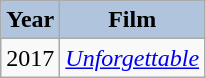<table class="wikitable">
<tr>
<th style="background:#B0C4DE;">Year</th>
<th style="background:#B0C4DE;">Film</th>
</tr>
<tr>
<td>2017</td>
<td><em><a href='#'>Unforgettable</a></em></td>
</tr>
</table>
